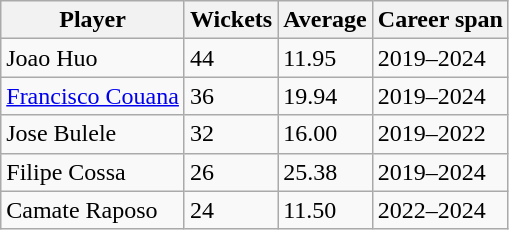<table class="wikitable">
<tr>
<th>Player</th>
<th>Wickets</th>
<th>Average</th>
<th>Career span</th>
</tr>
<tr>
<td>Joao Huo</td>
<td>44</td>
<td>11.95</td>
<td>2019–2024</td>
</tr>
<tr>
<td><a href='#'>Francisco Couana</a></td>
<td>36</td>
<td>19.94</td>
<td>2019–2024</td>
</tr>
<tr>
<td>Jose Bulele</td>
<td>32</td>
<td>16.00</td>
<td>2019–2022</td>
</tr>
<tr>
<td>Filipe Cossa</td>
<td>26</td>
<td>25.38</td>
<td>2019–2024</td>
</tr>
<tr>
<td>Camate Raposo</td>
<td>24</td>
<td>11.50</td>
<td>2022–2024</td>
</tr>
</table>
